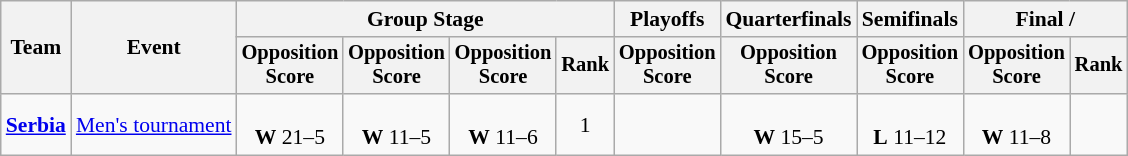<table class="wikitable" style="font-size:90%">
<tr>
<th rowspan=2>Team</th>
<th rowspan=2>Event</th>
<th colspan=4>Group Stage</th>
<th>Playoffs</th>
<th>Quarterfinals</th>
<th>Semifinals</th>
<th colspan=2>Final / </th>
</tr>
<tr style="font-size:95%">
<th>Opposition<br>Score</th>
<th>Opposition<br>Score</th>
<th>Opposition<br>Score</th>
<th>Rank</th>
<th>Opposition<br>Score</th>
<th>Opposition<br>Score</th>
<th>Opposition<br>Score</th>
<th>Opposition<br>Score</th>
<th>Rank</th>
</tr>
<tr align=center>
<td align=left><strong><a href='#'>Serbia</a></strong></td>
<td align=left><a href='#'>Men's tournament</a></td>
<td><br><strong>W</strong> 21–5</td>
<td><br><strong>W</strong> 11–5</td>
<td><br><strong>W</strong> 11–6</td>
<td>1</td>
<td></td>
<td><br><strong>W</strong> 15–5</td>
<td><br><strong>L</strong> 11–12</td>
<td><br><strong>W</strong> 11–8</td>
<td></td>
</tr>
</table>
